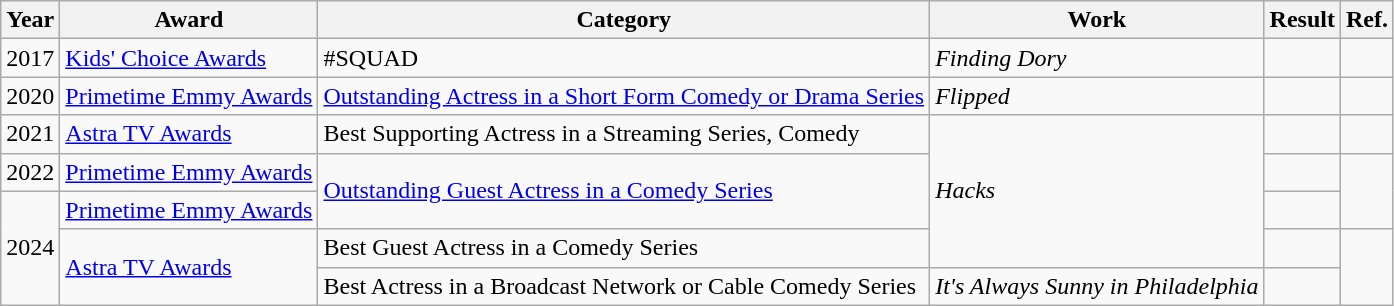<table class="wikitable sortable">
<tr>
<th>Year</th>
<th>Award</th>
<th>Category</th>
<th>Work</th>
<th>Result</th>
<th class="unsortable">Ref.</th>
</tr>
<tr>
<td>2017</td>
<td><a href='#'>Kids' Choice Awards</a></td>
<td>#SQUAD</td>
<td><em>Finding Dory</em></td>
<td></td>
<td align="center"></td>
</tr>
<tr>
<td>2020</td>
<td><a href='#'>Primetime Emmy Awards</a></td>
<td><a href='#'>Outstanding Actress in a Short Form Comedy or Drama Series</a></td>
<td><em>Flipped</em></td>
<td></td>
<td align="center"></td>
</tr>
<tr>
<td>2021</td>
<td><a href='#'>Astra TV Awards</a></td>
<td>Best Supporting Actress in a Streaming Series, Comedy</td>
<td rowspan=4><em>Hacks</em></td>
<td></td>
<td align="center"></td>
</tr>
<tr>
<td>2022</td>
<td><a href='#'>Primetime Emmy Awards</a></td>
<td rowspan=2><a href='#'>Outstanding Guest Actress in a Comedy Series</a></td>
<td></td>
<td rowspan=2 align="center"></td>
</tr>
<tr>
<td rowspan=3>2024</td>
<td><a href='#'>Primetime Emmy Awards</a></td>
<td></td>
</tr>
<tr>
<td rowspan=2><a href='#'>Astra TV Awards</a></td>
<td>Best Guest Actress in a Comedy Series</td>
<td></td>
<td rowspan=2 align="center"></td>
</tr>
<tr>
<td>Best Actress in a Broadcast Network or Cable Comedy Series</td>
<td><em>It's Always Sunny in Philadelphia</em></td>
<td></td>
</tr>
</table>
